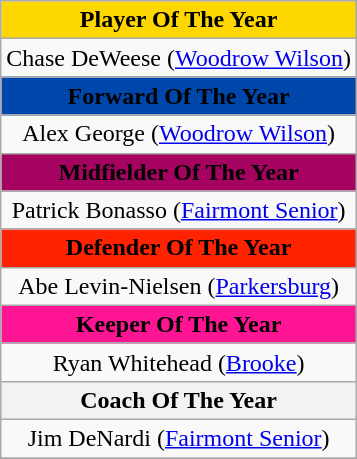<table class="wikitable" style="text-align:center">
<tr>
<th colspan="3" style="background-color: gold">Player Of The Year</th>
</tr>
<tr>
<td colspan="3">Chase DeWeese (<a href='#'>Woodrow Wilson</a>)</td>
</tr>
<tr>
<th colspan="3" style="background-color: #0047AB">Forward Of The Year</th>
</tr>
<tr>
<td colspan="3">Alex George (<a href='#'>Woodrow Wilson</a>)</td>
</tr>
<tr>
<th colspan="3" style="background-color: #a60261">Midfielder Of The Year</th>
</tr>
<tr>
<td colspan="3">Patrick Bonasso (<a href='#'>Fairmont Senior</a>)</td>
</tr>
<tr>
<th colspan="3" style="background-color: #ff2301">Defender Of The Year</th>
</tr>
<tr>
<td colspan="3">Abe Levin-Nielsen (<a href='#'>Parkersburg</a>)</td>
</tr>
<tr>
<th colspan="3" style="background-color: #ff1493">Keeper Of The Year</th>
</tr>
<tr>
<td colspan="3">Ryan Whitehead (<a href='#'>Brooke</a>)</td>
</tr>
<tr>
<th colspan="3">Coach Of The Year</th>
</tr>
<tr>
<td colspan="3">Jim DeNardi  (<a href='#'>Fairmont Senior</a>)</td>
</tr>
<tr>
</tr>
</table>
